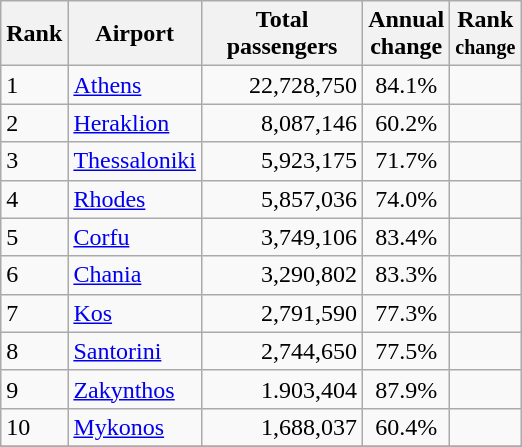<table class="wikitable sortable">
<tr>
<th>Rank</th>
<th>Airport</th>
<th style="width:100px">Total<br>passengers</th>
<th>Annual<br>change</th>
<th>Rank<br><small>change</small></th>
</tr>
<tr>
<td>1</td>
<td><a href='#'>Athens</a></td>
<td align="right">22,728,750</td>
<td align="center">84.1%</td>
<td align="center"></td>
</tr>
<tr>
<td>2</td>
<td><a href='#'>Heraklion</a></td>
<td align="right">8,087,146</td>
<td align="center">60.2%</td>
<td align="center"></td>
</tr>
<tr>
<td>3</td>
<td><a href='#'>Thessaloniki</a></td>
<td align="right">5,923,175</td>
<td align="center">71.7%</td>
<td align="center"></td>
</tr>
<tr>
<td>4</td>
<td><a href='#'>Rhodes</a></td>
<td align="right">5,857,036</td>
<td align="center">74.0%</td>
<td align="center"></td>
</tr>
<tr>
<td>5</td>
<td><a href='#'>Corfu</a></td>
<td align="right">3,749,106</td>
<td align="center">83.4%</td>
<td align="center"></td>
</tr>
<tr>
<td>6</td>
<td><a href='#'>Chania</a></td>
<td align="right">3,290,802</td>
<td align="center">83.3%</td>
<td align="center"></td>
</tr>
<tr>
<td>7</td>
<td><a href='#'>Kos</a></td>
<td align="right">2,791,590</td>
<td align="center">77.3%</td>
<td align="center"></td>
</tr>
<tr>
<td>8</td>
<td><a href='#'>Santorini</a></td>
<td align="right">2,744,650</td>
<td align="center">77.5%</td>
<td align="center"></td>
</tr>
<tr>
<td>9</td>
<td><a href='#'>Zakynthos</a></td>
<td align="right">1.903,404</td>
<td align="center">87.9%</td>
<td align="center"></td>
</tr>
<tr>
<td>10</td>
<td><a href='#'>Mykonos</a></td>
<td align="right">1,688,037</td>
<td align="center">60.4%</td>
<td align="center"></td>
</tr>
<tr>
</tr>
</table>
